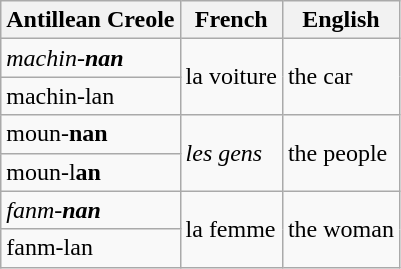<table class="wikitable">
<tr>
<th>Antillean Creole</th>
<th>French</th>
<th>English</th>
</tr>
<tr>
<td><em>machin-<strong>nan<strong><em></td>
<td rowspan="2"></em>la voiture<em></td>
<td rowspan="2">the car</td>
</tr>
<tr>
<td></em>machin-</strong>lan</em></strong></td>
</tr>
<tr>
<td>moun-<strong>nan</strong></td>
<td rowspan="2"><em>les gens</em></td>
<td rowspan="2">the people</td>
</tr>
<tr>
<td>moun-l<strong>an</strong></td>
</tr>
<tr>
<td><em>fanm-<strong>nan<strong><em></td>
<td rowspan="2"></em>la femme<em></td>
<td rowspan="2">the woman</td>
</tr>
<tr>
<td></em>fanm-</strong>lan</em></strong></td>
</tr>
</table>
